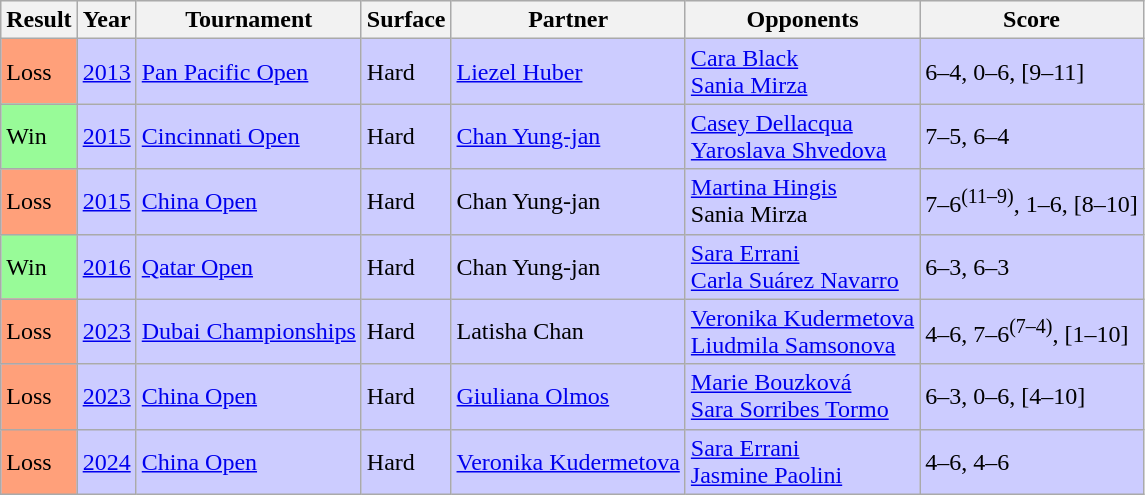<table class="sortable wikitable">
<tr style="background: #eee;">
<th>Result</th>
<th>Year</th>
<th>Tournament</th>
<th>Surface</th>
<th>Partner</th>
<th>Opponents</th>
<th class="unsortable">Score</th>
</tr>
<tr style="background:#ccf;">
<td style="background:#ffa07a;">Loss</td>
<td><a href='#'>2013</a></td>
<td><a href='#'>Pan Pacific Open</a></td>
<td>Hard</td>
<td> <a href='#'>Liezel Huber</a></td>
<td> <a href='#'>Cara Black</a> <br>  <a href='#'>Sania Mirza</a></td>
<td>6–4, 0–6, [9–11]</td>
</tr>
<tr style="background:#ccf;">
<td style="background:#98fb98;">Win</td>
<td><a href='#'>2015</a></td>
<td><a href='#'>Cincinnati Open</a></td>
<td>Hard</td>
<td> <a href='#'>Chan Yung-jan</a></td>
<td> <a href='#'>Casey Dellacqua</a> <br>  <a href='#'>Yaroslava Shvedova</a></td>
<td>7–5, 6–4</td>
</tr>
<tr style="background:#ccf;">
<td style="background:#ffa07a;">Loss</td>
<td><a href='#'>2015</a></td>
<td><a href='#'>China Open</a></td>
<td>Hard</td>
<td> Chan Yung-jan</td>
<td> <a href='#'>Martina Hingis</a> <br>  Sania Mirza</td>
<td>7–6<sup>(11–9)</sup>, 1–6, [8–10]</td>
</tr>
<tr style="background:#ccf;">
<td style="background:#98fb98;">Win</td>
<td><a href='#'>2016</a></td>
<td><a href='#'>Qatar Open</a></td>
<td>Hard</td>
<td> Chan Yung-jan</td>
<td> <a href='#'>Sara Errani</a> <br>  <a href='#'>Carla Suárez Navarro</a></td>
<td>6–3, 6–3</td>
</tr>
<tr style="background:#ccf;">
<td style="background:#ffa07a;">Loss</td>
<td><a href='#'>2023</a></td>
<td><a href='#'>Dubai Championships</a></td>
<td>Hard</td>
<td> Latisha Chan</td>
<td> <a href='#'>Veronika Kudermetova</a> <br>  <a href='#'>Liudmila Samsonova</a></td>
<td>4–6, 7–6<sup>(7–4)</sup>, [1–10]</td>
</tr>
<tr style="background:#ccf;">
<td style="background:#ffa07a;">Loss</td>
<td><a href='#'>2023</a></td>
<td><a href='#'>China Open</a></td>
<td>Hard</td>
<td> <a href='#'>Giuliana Olmos</a></td>
<td> <a href='#'>Marie Bouzková</a> <br>  <a href='#'>Sara Sorribes Tormo</a></td>
<td>6–3, 0–6, [4–10]</td>
</tr>
<tr style="background:#ccf;">
<td style="background:#ffa07a;">Loss</td>
<td><a href='#'>2024</a></td>
<td><a href='#'>China Open</a></td>
<td>Hard</td>
<td> <a href='#'>Veronika Kudermetova</a></td>
<td> <a href='#'>Sara Errani</a> <br>  <a href='#'>Jasmine Paolini</a></td>
<td>4–6, 4–6</td>
</tr>
</table>
